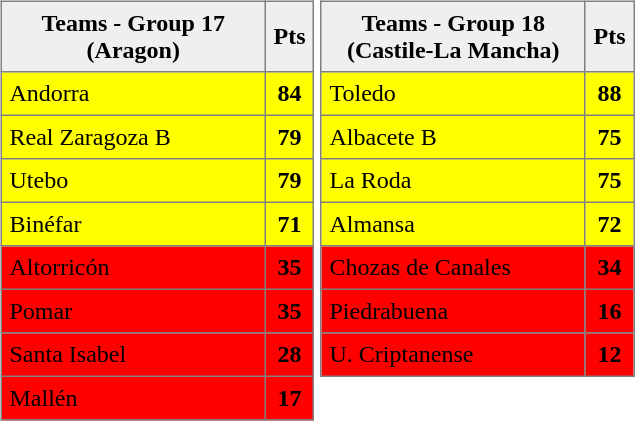<table>
<tr style="vertical-align: top;">
<td><br><table style=border-collapse:collapse border=1 cellspacing=0 cellpadding=5>
<tr align=center bgcolor=#efefef>
<th width=165>Teams - Group 17 (Aragon) </th>
<th width=20>Pts</th>
</tr>
<tr align=center style="background:#FFFF00;">
<td style="text-align:left;">Andorra</td>
<td><strong>84</strong></td>
</tr>
<tr align=center style="background:#FFFF00;">
<td style="text-align:left;">Real Zaragoza B</td>
<td><strong>79</strong></td>
</tr>
<tr align=center style="background:#FFFF00;">
<td style="text-align:left;">Utebo</td>
<td><strong>79</strong></td>
</tr>
<tr align=center style="background:#FFFF00;">
<td style="text-align:left;">Binéfar</td>
<td><strong>71</strong></td>
</tr>
<tr align=center style="background:#FF0000;">
<td style="text-align:left;">Altorricón</td>
<td><strong>35</strong></td>
</tr>
<tr align=center style="background:#FF0000;">
<td style="text-align:left;">Pomar</td>
<td><strong>35</strong></td>
</tr>
<tr align=center style="background:#FF0000;">
<td style="text-align:left;">Santa Isabel</td>
<td><strong>28</strong></td>
</tr>
<tr align=center style="background:#FF0000;">
<td style="text-align:left;">Mallén</td>
<td><strong>17</strong></td>
</tr>
</table>
</td>
<td><br><table style=border-collapse:collapse border=1 cellspacing=0 cellpadding=5>
<tr align=center bgcolor=#efefef>
<th width=165>Teams - Group 18 (Castile-La Mancha) </th>
<th width=20>Pts</th>
</tr>
<tr align=center style="background:#FFFF00;">
<td style="text-align:left;">Toledo</td>
<td><strong>88</strong></td>
</tr>
<tr align=center style="background:#FFFF00;">
<td style="text-align:left;">Albacete B</td>
<td><strong>75</strong></td>
</tr>
<tr align=center style="background:#FFFF00;">
<td style="text-align:left;">La Roda</td>
<td><strong>75</strong></td>
</tr>
<tr align=center style="background:#FFFF00;">
<td style="text-align:left;">Almansa</td>
<td><strong>72</strong></td>
</tr>
<tr align=center style="background:#FF0000;">
<td style="text-align:left;">Chozas de Canales</td>
<td><strong>34</strong></td>
</tr>
<tr align=center style="background:#FF0000;">
<td style="text-align:left;">Piedrabuena</td>
<td><strong>16</strong></td>
</tr>
<tr align=center style="background:#FF0000;">
<td style="text-align:left;">U. Criptanense</td>
<td><strong>12</strong></td>
</tr>
</table>
</td>
</tr>
</table>
